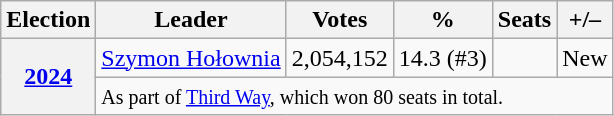<table class=wikitable>
<tr>
<th>Election</th>
<th>Leader</th>
<th>Votes</th>
<th>%</th>
<th>Seats</th>
<th>+/–</th>
</tr>
<tr>
<th rowspan="2"><a href='#'>2024</a></th>
<td><a href='#'>Szymon Hołownia</a></td>
<td>2,054,152</td>
<td>14.3 (#3)</td>
<td></td>
<td>New</td>
</tr>
<tr>
<td colspan="5"><small>As part of <a href='#'>Third Way</a>, which won 80 seats in total.</small></td>
</tr>
</table>
